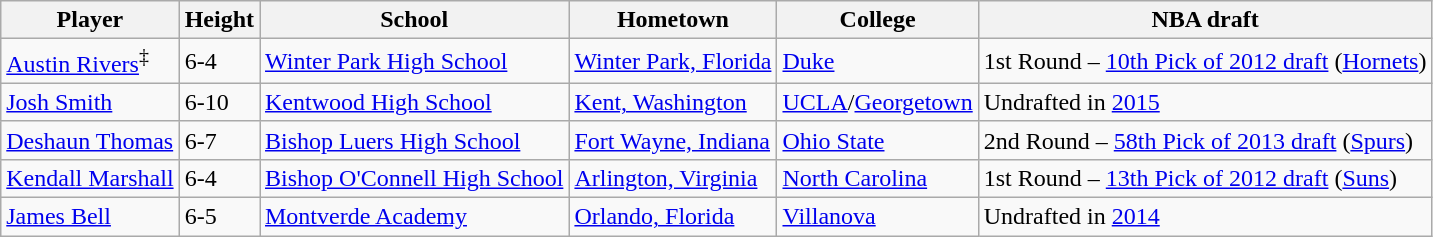<table class="wikitable">
<tr>
<th>Player</th>
<th>Height</th>
<th>School</th>
<th>Hometown</th>
<th>College</th>
<th>NBA draft</th>
</tr>
<tr>
<td><a href='#'>Austin Rivers</a><sup>‡</sup></td>
<td>6-4</td>
<td><a href='#'>Winter Park High School</a></td>
<td><a href='#'>Winter Park, Florida</a></td>
<td><a href='#'>Duke</a></td>
<td>1st Round – <a href='#'>10th Pick of 2012 draft</a> (<a href='#'>Hornets</a>)</td>
</tr>
<tr>
<td><a href='#'>Josh Smith</a></td>
<td>6-10</td>
<td><a href='#'>Kentwood High School</a></td>
<td><a href='#'>Kent, Washington</a></td>
<td><a href='#'>UCLA</a>/<a href='#'>Georgetown</a></td>
<td>Undrafted in <a href='#'>2015</a></td>
</tr>
<tr>
<td><a href='#'>Deshaun Thomas</a></td>
<td>6-7</td>
<td><a href='#'>Bishop Luers High School</a></td>
<td><a href='#'>Fort Wayne, Indiana</a></td>
<td><a href='#'>Ohio State</a></td>
<td>2nd Round – <a href='#'>58th Pick of 2013 draft</a> (<a href='#'>Spurs</a>)</td>
</tr>
<tr>
<td><a href='#'>Kendall Marshall</a></td>
<td>6-4</td>
<td><a href='#'>Bishop O'Connell High School</a></td>
<td><a href='#'>Arlington, Virginia</a></td>
<td><a href='#'>North Carolina</a></td>
<td>1st Round – <a href='#'>13th Pick of 2012 draft</a> (<a href='#'>Suns</a>)</td>
</tr>
<tr>
<td><a href='#'>James Bell</a></td>
<td>6-5</td>
<td><a href='#'>Montverde Academy</a></td>
<td><a href='#'>Orlando, Florida</a></td>
<td><a href='#'>Villanova</a></td>
<td>Undrafted in <a href='#'>2014</a></td>
</tr>
</table>
